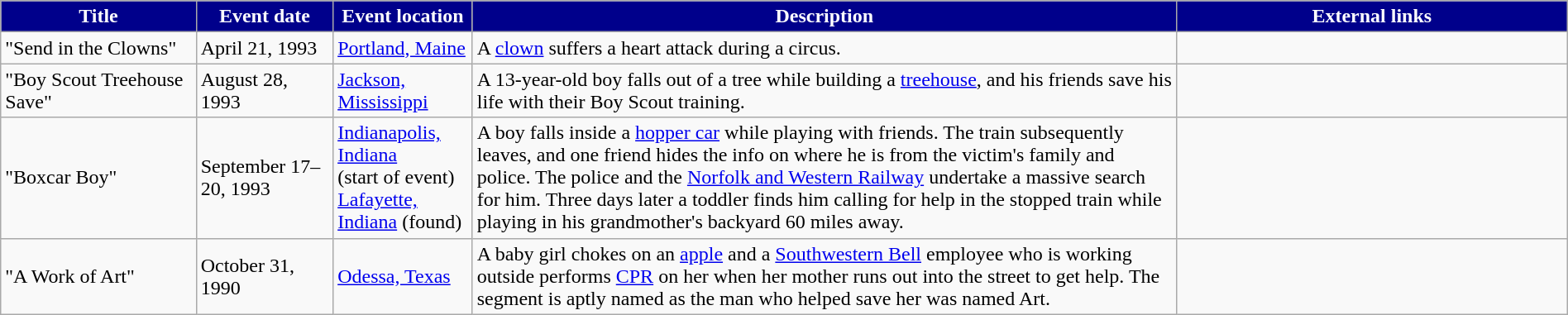<table class="wikitable" style="width: 100%;">
<tr>
<th style="background: #00008B; color: #FFFFFF; width: 10%;">Title</th>
<th style="background: #00008B; color: #FFFFFF; width: 7%;">Event date</th>
<th style="background: #00008B; color: #FFFFFF; width: 7%;">Event location</th>
<th style="background: #00008B; color: #FFFFFF; width: 36%;">Description</th>
<th style="background: #00008B; color: #FFFFFF; width: 20%;">External links</th>
</tr>
<tr>
<td>"Send in the Clowns"</td>
<td>April 21, 1993</td>
<td><a href='#'>Portland, Maine</a></td>
<td>A <a href='#'>clown</a> suffers a heart attack during a circus.</td>
<td></td>
</tr>
<tr>
<td>"Boy Scout Treehouse Save"</td>
<td>August 28, 1993</td>
<td><a href='#'>Jackson, Mississippi</a></td>
<td>A 13-year-old boy falls out of a tree while building a <a href='#'>treehouse</a>, and his friends save his life with their Boy Scout training.</td>
<td></td>
</tr>
<tr>
<td>"Boxcar Boy"</td>
<td>September 17–20, 1993</td>
<td><a href='#'>Indianapolis, Indiana</a><br>(start of event)<br> <a href='#'>Lafayette, Indiana</a> (found)</td>
<td>A boy falls inside a <a href='#'>hopper car</a> while playing with friends.  The train subsequently leaves, and one friend hides the info on where he is from the victim's family and police.  The police and the <a href='#'>Norfolk and Western Railway</a> undertake a massive search for him.  Three days later a toddler finds him calling for help in the stopped train while playing in his grandmother's backyard 60 miles away.</td>
<td class="mw-collapsible mw-collapsed" data-expandtext="Show" data-collapsetext="Hide" style="float: left; border: none;"><br></td>
</tr>
<tr>
<td>"A Work of Art"</td>
<td>October 31, 1990</td>
<td><a href='#'>Odessa, Texas</a></td>
<td>A baby girl chokes on an <a href='#'>apple</a> and a <a href='#'>Southwestern Bell</a> employee who is working outside performs <a href='#'>CPR</a> on her when her mother runs out into the street to get help.  The segment is aptly named as the man who helped save her was named Art.</td>
<td></td>
</tr>
</table>
